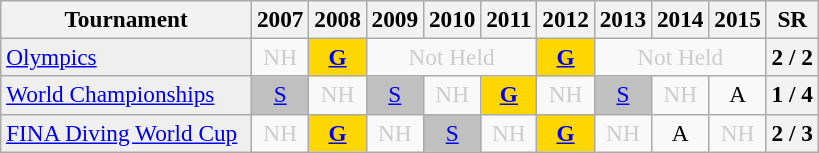<table class=wikitable style=text-align:center;font-size:97%>
<tr>
<th width=160>Tournament</th>
<th>2007</th>
<th>2008</th>
<th>2009</th>
<th>2010</th>
<th>2011</th>
<th>2012</th>
<th>2013</th>
<th>2014</th>
<th>2015</th>
<th>SR</th>
</tr>
<tr>
<td bgcolor=efefef align=left><a href='#'>Olympics</a></td>
<td colspan=1 style=color:#ccc>NH</td>
<td bgcolor=gold><a href='#'><strong>G</strong></a></td>
<td colspan=3 style=color:#ccc>Not Held</td>
<td bgcolor=gold><a href='#'><strong>G</strong></a></td>
<td colspan=3 style=color:#ccc>Not Held</td>
<th>2 / 2</th>
</tr>
<tr>
<td bgcolor=efefef align=left><a href='#'>World Championships</a></td>
<td bgcolor=silver><a href='#'>S</a></td>
<td colspan=1 style=color:#ccc>NH</td>
<td bgcolor=silver><a href='#'>S</a></td>
<td colspan=1 style=color:#ccc>NH</td>
<td bgcolor=gold><a href='#'><strong>G</strong></a></td>
<td colspan=1 style=color:#ccc>NH</td>
<td bgcolor=silver><a href='#'>S</a></td>
<td colspan=1 style=color:#ccc>NH</td>
<td>A</td>
<th>1 / 4</th>
</tr>
<tr>
<td bgcolor=efefef align=left><a href='#'>FINA Diving World Cup</a></td>
<td colspan=1 style=color:#ccc>NH</td>
<td bgcolor=gold><a href='#'><strong>G</strong></a></td>
<td colspan=1 style=color:#ccc>NH</td>
<td bgcolor=silver><a href='#'>S</a></td>
<td colspan=1 style=color:#ccc>NH</td>
<td bgcolor=gold><a href='#'><strong>G</strong></a></td>
<td colspan=1 style=color:#ccc>NH</td>
<td>A</td>
<td colspan=1 style=color:#ccc>NH</td>
<th>2 / 3</th>
</tr>
</table>
